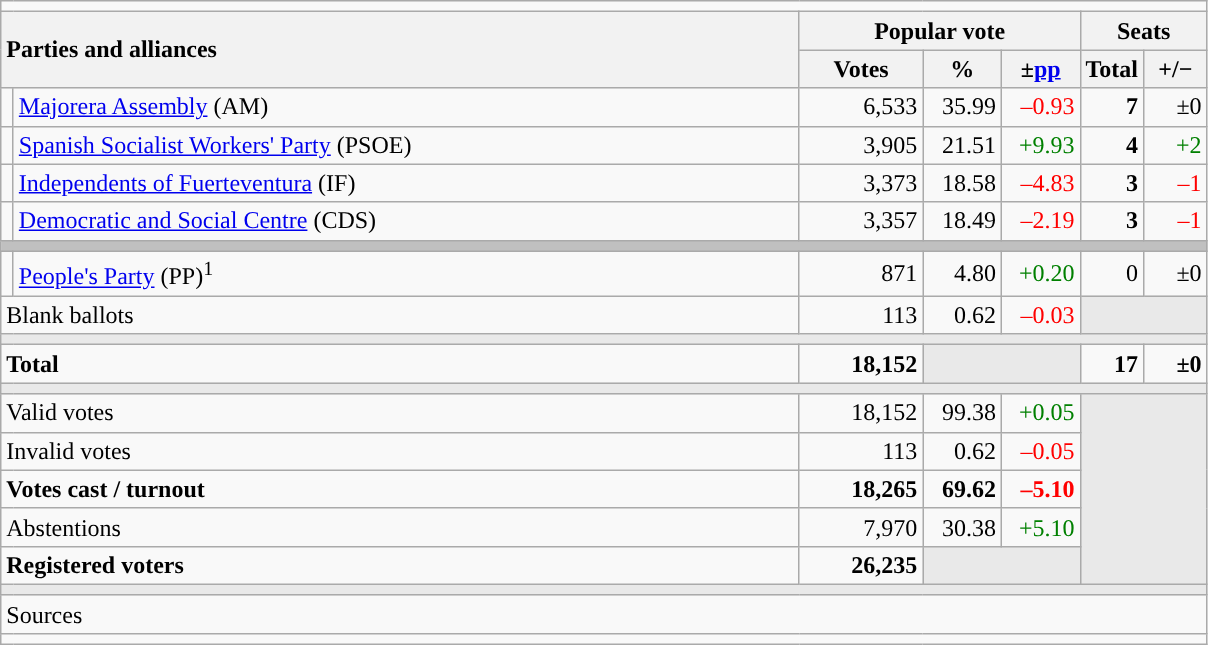<table class="wikitable" style="text-align:right;">
<tr>
<td colspan="7"></td>
</tr>
<tr>
<th style="text-align:left;" rowspan="2" colspan="2" width="525">Parties and alliances</th>
<th colspan="3">Popular vote</th>
<th colspan="2">Seats</th>
</tr>
<tr>
<th width="75">Votes</th>
<th width="45">%</th>
<th width="45">±<a href='#'>pp</a></th>
<th width="35">Total</th>
<th width="35">+/−</th>
</tr>
<tr>
<td width="1" style="color:inherit;background:"></td>
<td align="left"><a href='#'>Majorera Assembly</a> (AM)</td>
<td>6,533</td>
<td>35.99</td>
<td style="color:red;">–0.93</td>
<td><strong>7</strong></td>
<td>±0</td>
</tr>
<tr>
<td style="color:inherit;background:"></td>
<td align="left"><a href='#'>Spanish Socialist Workers' Party</a> (PSOE)</td>
<td>3,905</td>
<td>21.51</td>
<td style="color:green;">+9.93</td>
<td><strong>4</strong></td>
<td style="color:green;">+2</td>
</tr>
<tr>
<td style="color:inherit;background:"></td>
<td align="left"><a href='#'>Independents of Fuerteventura</a> (IF)</td>
<td>3,373</td>
<td>18.58</td>
<td style="color:red;">–4.83</td>
<td><strong>3</strong></td>
<td style="color:red;">–1</td>
</tr>
<tr>
<td style="color:inherit;background:"></td>
<td align="left"><a href='#'>Democratic and Social Centre</a> (CDS)</td>
<td>3,357</td>
<td>18.49</td>
<td style="color:red;">–2.19</td>
<td><strong>3</strong></td>
<td style="color:red;">–1</td>
</tr>
<tr>
<td colspan="7" bgcolor="#C0C0C0"></td>
</tr>
<tr>
<td style="color:inherit;background:"></td>
<td align="left"><a href='#'>People's Party</a> (PP)<sup>1</sup></td>
<td>871</td>
<td>4.80</td>
<td style="color:green;">+0.20</td>
<td>0</td>
<td>±0</td>
</tr>
<tr>
<td align="left" colspan="2">Blank ballots</td>
<td>113</td>
<td>0.62</td>
<td style="color:red;">–0.03</td>
<td bgcolor="#E9E9E9" colspan="2"></td>
</tr>
<tr>
<td colspan="7" bgcolor="#E9E9E9"></td>
</tr>
<tr style="font-weight:bold;">
<td align="left" colspan="2">Total</td>
<td>18,152</td>
<td bgcolor="#E9E9E9" colspan="2"></td>
<td>17</td>
<td>±0</td>
</tr>
<tr>
<td colspan="7" bgcolor="#E9E9E9"></td>
</tr>
<tr>
<td align="left" colspan="2">Valid votes</td>
<td>18,152</td>
<td>99.38</td>
<td style="color:green;">+0.05</td>
<td bgcolor="#E9E9E9" colspan="2" rowspan="5"></td>
</tr>
<tr>
<td align="left" colspan="2">Invalid votes</td>
<td>113</td>
<td>0.62</td>
<td style="color:red;">–0.05</td>
</tr>
<tr style="font-weight:bold;">
<td align="left" colspan="2">Votes cast / turnout</td>
<td>18,265</td>
<td>69.62</td>
<td style="color:red;">–5.10</td>
</tr>
<tr>
<td align="left" colspan="2">Abstentions</td>
<td>7,970</td>
<td>30.38</td>
<td style="color:green;">+5.10</td>
</tr>
<tr style="font-weight:bold;">
<td align="left" colspan="2">Registered voters</td>
<td>26,235</td>
<td bgcolor="#E9E9E9" colspan="2"></td>
</tr>
<tr>
<td colspan="7" bgcolor="#E9E9E9"></td>
</tr>
<tr>
<td align="left" colspan="7">Sources</td>
</tr>
<tr>
<td colspan="7" style="text-align:left; max-width:790px;"></td>
</tr>
</table>
